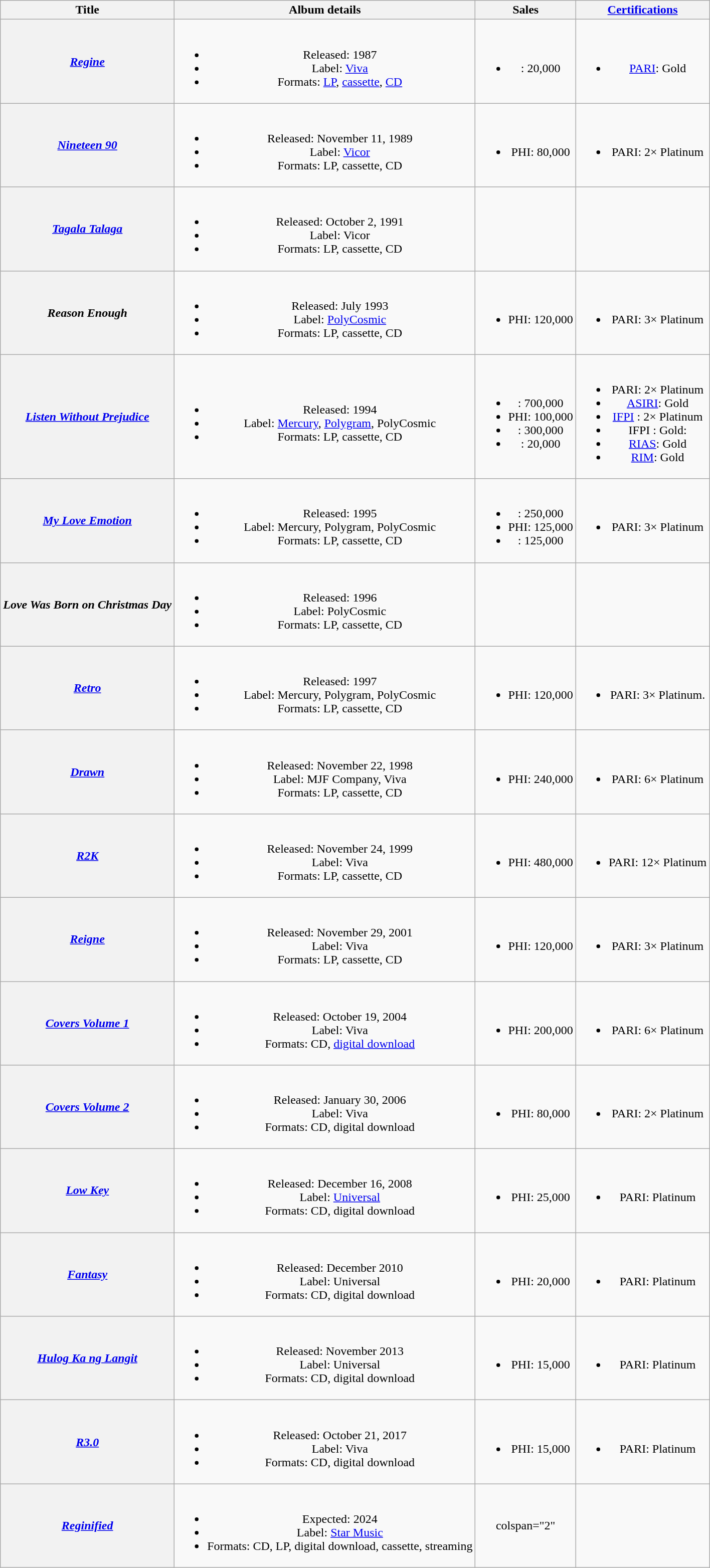<table class="wikitable plainrowheaders" style="text-align:center;">
<tr>
<th scope="col">Title</th>
<th scope="col">Album details</th>
<th scope="col">Sales</th>
<th scope="col"><a href='#'>Certifications</a></th>
</tr>
<tr>
<th scope="row"><em><a href='#'>Regine</a></em></th>
<td><br><ul><li>Released: 1987</li><li>Label: <a href='#'>Viva</a></li><li>Formats: <a href='#'>LP</a>, <a href='#'>cassette</a>, <a href='#'>CD</a></li></ul></td>
<td><br><ul><li>: 20,000</li></ul></td>
<td><br><ul><li><a href='#'>PARI</a>: Gold</li></ul></td>
</tr>
<tr>
<th scope="row"><em><a href='#'>Nineteen 90</a></em></th>
<td><br><ul><li>Released: November 11, 1989</li><li>Label: <a href='#'>Vicor</a></li><li>Formats: LP, cassette, CD</li></ul></td>
<td><br><ul><li>PHI: 80,000</li></ul></td>
<td><br><ul><li>PARI: 2× Platinum</li></ul></td>
</tr>
<tr>
<th scope="row"><em><a href='#'>Tagala Talaga</a></em></th>
<td><br><ul><li>Released: October 2, 1991</li><li>Label: Vicor</li><li>Formats: LP, cassette, CD</li></ul></td>
<td></td>
<td></td>
</tr>
<tr>
<th scope="row"><em>Reason Enough</em></th>
<td><br><ul><li>Released: July 1993</li><li>Label: <a href='#'>PolyCosmic</a></li><li>Formats: LP, cassette, CD</li></ul></td>
<td><br><ul><li>PHI: 120,000</li></ul></td>
<td><br><ul><li>PARI: 3× Platinum</li></ul></td>
</tr>
<tr>
<th scope="row"><em><a href='#'>Listen Without Prejudice</a></em></th>
<td><br><ul><li>Released: 1994</li><li>Label: <a href='#'>Mercury</a>, <a href='#'>Polygram</a>, PolyCosmic</li><li>Formats: LP, cassette, CD</li></ul></td>
<td><br><ul><li>: 700,000</li><li>PHI: 100,000</li><li>: 300,000</li><li>: 20,000</li></ul></td>
<td><br><ul><li>PARI: 2× Platinum</li><li><a href='#'>ASIRI</a>: Gold</li><li><a href='#'>IFPI</a> : 2× Platinum</li><li>IFPI : Gold:</li><li><a href='#'>RIAS</a>: Gold</li><li><a href='#'>RIM</a>: Gold</li></ul></td>
</tr>
<tr>
<th scope="row"><em><a href='#'>My Love Emotion</a></em></th>
<td><br><ul><li>Released: 1995</li><li>Label: Mercury, Polygram, PolyCosmic</li><li>Formats: LP, cassette, CD</li></ul></td>
<td><br><ul><li>: 250,000</li><li>PHI: 125,000</li><li>: 125,000</li></ul></td>
<td><br><ul><li>PARI: 3× Platinum</li></ul></td>
</tr>
<tr>
<th scope="row"><em>Love Was Born on Christmas Day</em></th>
<td><br><ul><li>Released: 1996</li><li>Label: PolyCosmic</li><li>Formats: LP, cassette, CD</li></ul></td>
<td></td>
<td></td>
</tr>
<tr>
<th scope="row"><em><a href='#'>Retro</a></em></th>
<td><br><ul><li>Released: 1997</li><li>Label: Mercury, Polygram, PolyCosmic</li><li>Formats: LP, cassette, CD</li></ul></td>
<td><br><ul><li>PHI: 120,000</li></ul></td>
<td><br><ul><li>PARI: 3× Platinum.</li></ul></td>
</tr>
<tr>
<th scope="row"><em><a href='#'>Drawn</a></em></th>
<td><br><ul><li>Released: November 22, 1998</li><li>Label: MJF Company, Viva</li><li>Formats: LP, cassette, CD</li></ul></td>
<td><br><ul><li>PHI: 240,000</li></ul></td>
<td><br><ul><li>PARI: 6× Platinum</li></ul></td>
</tr>
<tr>
<th scope="row"><em><a href='#'>R2K</a></em></th>
<td><br><ul><li>Released: November 24, 1999</li><li>Label: Viva</li><li>Formats: LP, cassette, CD</li></ul></td>
<td><br><ul><li>PHI: 480,000</li></ul></td>
<td><br><ul><li>PARI: 12× Platinum</li></ul></td>
</tr>
<tr>
<th scope="row"><em><a href='#'>Reigne</a></em></th>
<td><br><ul><li>Released: November 29, 2001</li><li>Label: Viva</li><li>Formats: LP, cassette, CD</li></ul></td>
<td><br><ul><li>PHI: 120,000</li></ul></td>
<td><br><ul><li>PARI: 3× Platinum</li></ul></td>
</tr>
<tr>
<th scope="row"><em><a href='#'>Covers Volume 1</a></em></th>
<td><br><ul><li>Released: October 19, 2004</li><li>Label: Viva</li><li>Formats: CD, <a href='#'>digital download</a></li></ul></td>
<td><br><ul><li>PHI: 200,000</li></ul></td>
<td><br><ul><li>PARI: 6× Platinum</li></ul></td>
</tr>
<tr>
<th scope="row"><em><a href='#'>Covers Volume 2</a></em></th>
<td><br><ul><li>Released: January 30, 2006</li><li>Label: Viva</li><li>Formats: CD, digital download</li></ul></td>
<td><br><ul><li>PHI: 80,000</li></ul></td>
<td><br><ul><li>PARI: 2× Platinum</li></ul></td>
</tr>
<tr>
<th scope="row"><em><a href='#'>Low Key</a></em></th>
<td><br><ul><li>Released: December 16, 2008</li><li>Label: <a href='#'>Universal</a></li><li>Formats: CD, digital download</li></ul></td>
<td><br><ul><li>PHI: 25,000</li></ul></td>
<td><br><ul><li>PARI: Platinum</li></ul></td>
</tr>
<tr>
<th scope="row"><em><a href='#'>Fantasy</a></em></th>
<td><br><ul><li>Released: December 2010</li><li>Label: Universal</li><li>Formats: CD, digital download</li></ul></td>
<td><br><ul><li>PHI: 20,000</li></ul></td>
<td><br><ul><li>PARI: Platinum</li></ul></td>
</tr>
<tr>
<th scope="row"><em><a href='#'>Hulog Ka ng Langit</a></em></th>
<td><br><ul><li>Released: November 2013</li><li>Label: Universal</li><li>Formats: CD, digital download</li></ul></td>
<td><br><ul><li>PHI: 15,000</li></ul></td>
<td><br><ul><li>PARI: Platinum</li></ul></td>
</tr>
<tr>
<th scope="row"><em><a href='#'>R3.0</a></em></th>
<td><br><ul><li>Released: October 21, 2017</li><li>Label: Viva</li><li>Formats: CD, digital download</li></ul></td>
<td><br><ul><li>PHI: 15,000</li></ul></td>
<td><br><ul><li>PARI: Platinum</li></ul></td>
</tr>
<tr>
<th scope="row"><em><a href='#'>Reginified</a></em></th>
<td><br><ul><li>Expected: 2024</li><li>Label: <a href='#'>Star Music</a></li><li>Formats: CD, LP, digital download, cassette, streaming</li></ul></td>
<td>colspan="2" </td>
</tr>
</table>
